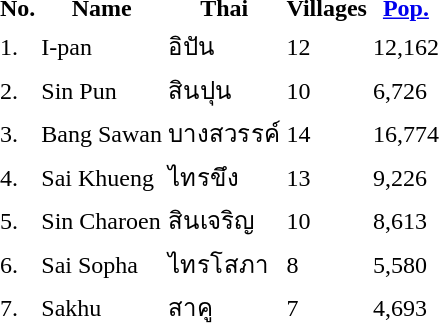<table>
<tr valign=top>
<td><br><table>
<tr>
<th>No.</th>
<th>Name</th>
<th>Thai</th>
<th>Villages</th>
<th><a href='#'>Pop.</a></th>
</tr>
<tr>
<td>1.</td>
<td>I-pan</td>
<td>อิปัน</td>
<td>12</td>
<td>12,162</td>
</tr>
<tr>
<td>2.</td>
<td>Sin Pun</td>
<td>สินปุน</td>
<td>10</td>
<td>6,726</td>
</tr>
<tr>
<td>3.</td>
<td>Bang Sawan</td>
<td>บางสวรรค์</td>
<td>14</td>
<td>16,774</td>
</tr>
<tr>
<td>4.</td>
<td>Sai Khueng</td>
<td>ไทรขึง</td>
<td>13</td>
<td>9,226</td>
</tr>
<tr>
<td>5.</td>
<td>Sin Charoen</td>
<td>สินเจริญ</td>
<td>10</td>
<td>8,613</td>
</tr>
<tr>
<td>6.</td>
<td>Sai Sopha</td>
<td>ไทรโสภา</td>
<td>8</td>
<td>5,580</td>
</tr>
<tr>
<td>7.</td>
<td>Sakhu</td>
<td>สาคู</td>
<td>7</td>
<td>4,693</td>
</tr>
</table>
</td>
<td>  </td>
</tr>
</table>
